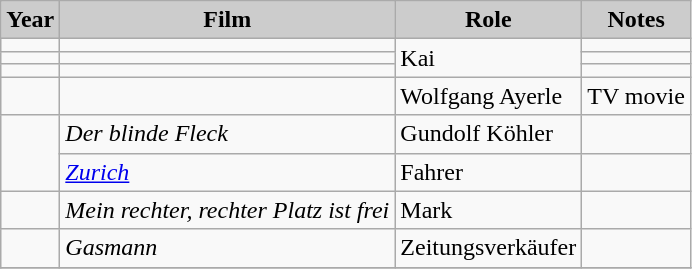<table class="wikitable">
<tr align="center">
<th style="background: #CCCCCC;">Year</th>
<th style="background: #CCCCCC;">Film</th>
<th style="background: #CCCCCC;">Role</th>
<th style="background: #CCCCCC;">Notes</th>
</tr>
<tr>
<td></td>
<td><em></em></td>
<td rowspan="3">Kai</td>
<td></td>
</tr>
<tr>
<td></td>
<td><em></em></td>
<td></td>
</tr>
<tr>
<td rowspan="1"></td>
<td><em></em></td>
<td></td>
</tr>
<tr>
<td></td>
<td><em></em></td>
<td>Wolfgang Ayerle</td>
<td>TV movie</td>
</tr>
<tr>
<td rowspan="2"></td>
<td><em>Der blinde Fleck</em></td>
<td>Gundolf Köhler</td>
<td></td>
</tr>
<tr>
<td><em><a href='#'>Zurich</a></em></td>
<td>Fahrer</td>
<td></td>
</tr>
<tr>
<td></td>
<td><em>Mein rechter, rechter Platz ist frei</em></td>
<td>Mark</td>
<td></td>
</tr>
<tr>
<td></td>
<td><em>Gasmann</em></td>
<td>Zeitungsverkäufer</td>
<td></td>
</tr>
<tr>
</tr>
</table>
